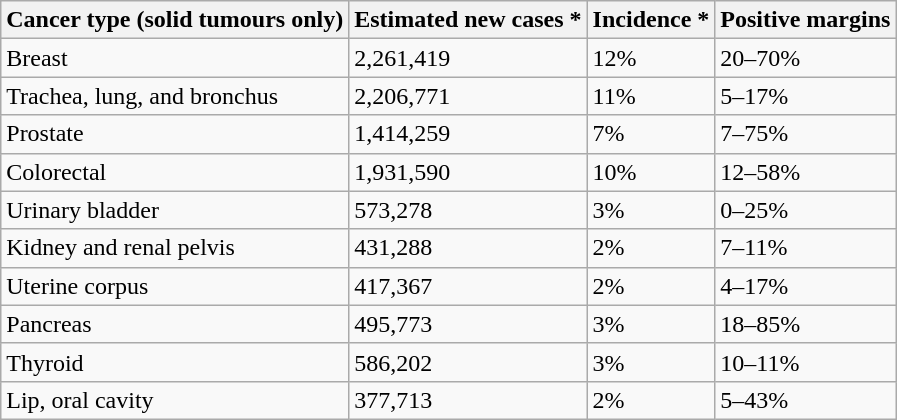<table class="wikitable">
<tr>
<th>Cancer type (solid tumours only)</th>
<th>Estimated new cases *</th>
<th>Incidence *</th>
<th>Positive margins</th>
</tr>
<tr>
<td>Breast</td>
<td>2,261,419</td>
<td>12%</td>
<td>20–70%</td>
</tr>
<tr>
<td>Trachea, lung, and bronchus</td>
<td>2,206,771</td>
<td>11%</td>
<td>5–17%</td>
</tr>
<tr>
<td>Prostate</td>
<td>1,414,259</td>
<td>7%</td>
<td>7–75%</td>
</tr>
<tr>
<td>Colorectal</td>
<td>1,931,590</td>
<td>10%</td>
<td>12–58%</td>
</tr>
<tr>
<td>Urinary bladder</td>
<td>573,278</td>
<td>3%</td>
<td>0–25%</td>
</tr>
<tr>
<td>Kidney and renal pelvis</td>
<td>431,288</td>
<td>2%</td>
<td>7–11%</td>
</tr>
<tr>
<td>Uterine corpus</td>
<td>417,367</td>
<td>2%</td>
<td>4–17%</td>
</tr>
<tr>
<td>Pancreas</td>
<td>495,773</td>
<td>3%</td>
<td>18–85%</td>
</tr>
<tr>
<td>Thyroid</td>
<td>586,202</td>
<td>3%</td>
<td>10–11%</td>
</tr>
<tr>
<td>Lip, oral cavity</td>
<td>377,713</td>
<td>2%</td>
<td>5–43%</td>
</tr>
</table>
